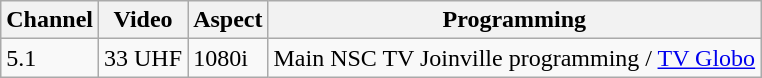<table class="wikitable">
<tr>
<th>Channel</th>
<th>Video</th>
<th>Aspect</th>
<th>Programming</th>
</tr>
<tr>
<td>5.1</td>
<td>33 UHF</td>
<td>1080i</td>
<td>Main NSC TV Joinville programming / <a href='#'>TV Globo</a></td>
</tr>
</table>
